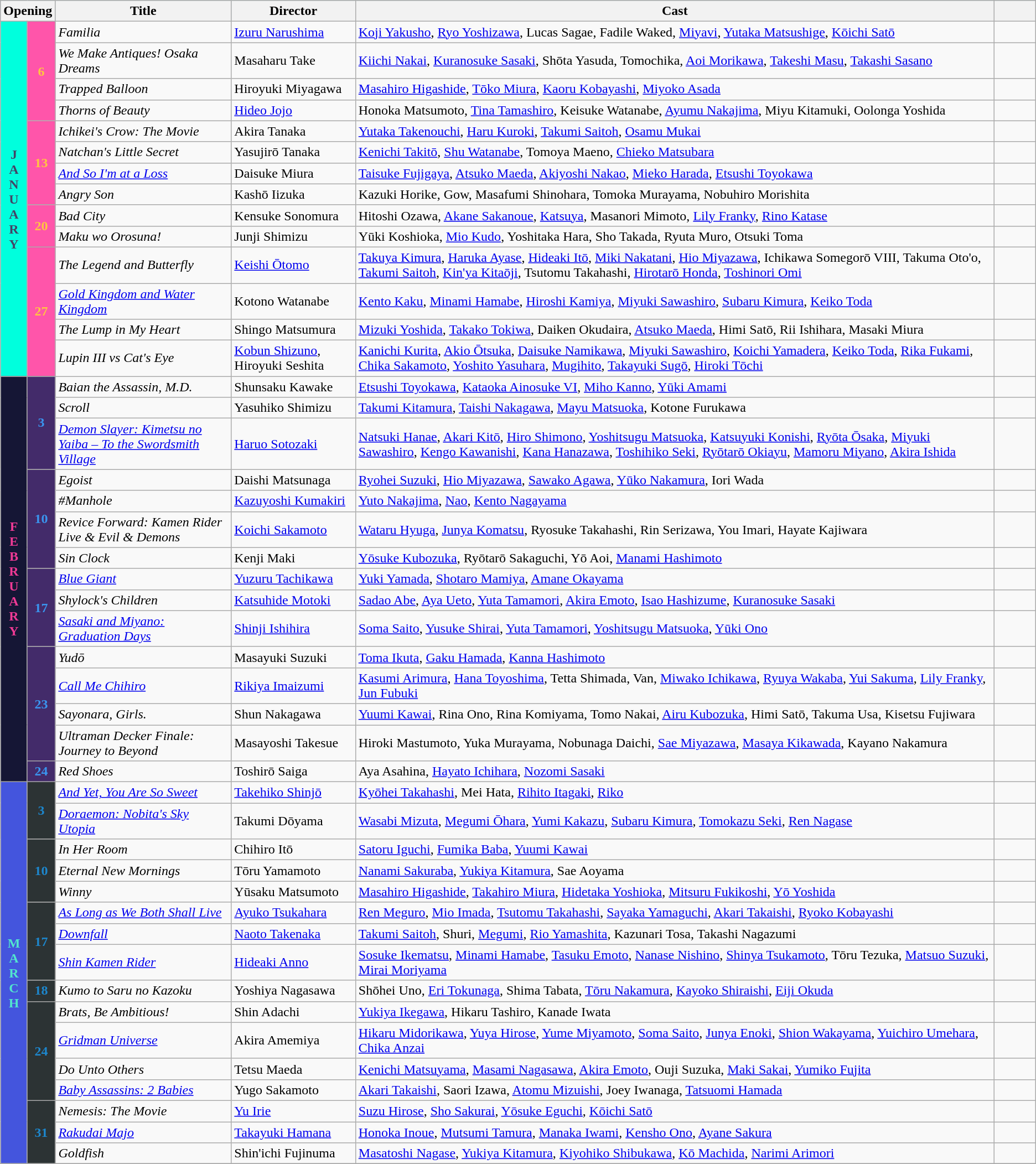<table class="wikitable sortable">
<tr style="background:#b0e0e6; text-align:center">
<th colspan="2">Opening</th>
<th style="width:17%">Title</th>
<th style="width:12%">Director</th>
<th>Cast</th>
<th style="width:4%;"></th>
</tr>
<tr>
<th rowspan="14" style="text-align:center; background:#00FFDD; color:#444466;">J<br>A<br>N<br>U<br>A<br>R<br>Y</th>
<td rowspan="4" style="text-align:center; background:#FF55AA; color:#FFC640;"><strong>6</strong></td>
<td><em>Familia</em></td>
<td><a href='#'>Izuru Narushima</a></td>
<td><a href='#'>Koji Yakusho</a>, <a href='#'>Ryo Yoshizawa</a>, Lucas Sagae, Fadile Waked, <a href='#'>Miyavi</a>, <a href='#'>Yutaka Matsushige</a>, <a href='#'>Kōichi Satō</a></td>
<td></td>
</tr>
<tr>
<td><em>We Make Antiques! Osaka Dreams</em></td>
<td>Masaharu Take</td>
<td><a href='#'>Kiichi Nakai</a>, <a href='#'>Kuranosuke Sasaki</a>, Shōta Yasuda, Tomochika, <a href='#'>Aoi Morikawa</a>, <a href='#'>Takeshi Masu</a>, <a href='#'>Takashi Sasano</a></td>
<td></td>
</tr>
<tr>
<td><em>Trapped Balloon</em></td>
<td>Hiroyuki Miyagawa</td>
<td><a href='#'>Masahiro Higashide</a>, <a href='#'>Tōko Miura</a>, <a href='#'>Kaoru Kobayashi</a>, <a href='#'>Miyoko Asada</a></td>
<td></td>
</tr>
<tr>
<td><em>Thorns of Beauty</em></td>
<td><a href='#'>Hideo Jojo</a></td>
<td>Honoka Matsumoto, <a href='#'>Tina Tamashiro</a>, Keisuke Watanabe, <a href='#'>Ayumu Nakajima</a>, Miyu Kitamuki, Oolonga Yoshida</td>
<td></td>
</tr>
<tr>
<td rowspan="4" style="text-align:center; background:#FF55AA; color:#FFC640;"><strong>13</strong></td>
<td><em>Ichikei's Crow: The Movie</em></td>
<td>Akira Tanaka</td>
<td><a href='#'>Yutaka Takenouchi</a>, <a href='#'>Haru Kuroki</a>, <a href='#'>Takumi Saitoh</a>, <a href='#'>Osamu Mukai</a></td>
<td></td>
</tr>
<tr>
<td><em>Natchan's Little Secret</em></td>
<td>Yasujirō Tanaka</td>
<td><a href='#'>Kenichi Takitō</a>, <a href='#'>Shu Watanabe</a>, Tomoya Maeno, <a href='#'>Chieko Matsubara</a></td>
<td></td>
</tr>
<tr>
<td><em><a href='#'>And So I'm at a Loss</a></em></td>
<td>Daisuke Miura</td>
<td><a href='#'>Taisuke Fujigaya</a>, <a href='#'>Atsuko Maeda</a>, <a href='#'>Akiyoshi Nakao</a>, <a href='#'>Mieko Harada</a>, <a href='#'>Etsushi Toyokawa</a></td>
<td></td>
</tr>
<tr>
<td><em>Angry Son</em></td>
<td>Kashō Iizuka</td>
<td>Kazuki Horike, Gow, Masafumi Shinohara, Tomoka Murayama, Nobuhiro Morishita</td>
<td></td>
</tr>
<tr>
<td rowspan="2" style="text-align:center; background:#FF55AA; color:#FFC640;"><strong>20</strong></td>
<td><em>Bad City</em></td>
<td>Kensuke Sonomura</td>
<td>Hitoshi Ozawa, <a href='#'>Akane Sakanoue</a>, <a href='#'>Katsuya</a>, Masanori Mimoto, <a href='#'>Lily Franky</a>, <a href='#'>Rino Katase</a></td>
<td></td>
</tr>
<tr>
<td><em>Maku wo Orosuna!</em></td>
<td>Junji Shimizu</td>
<td>Yūki Koshioka, <a href='#'>Mio Kudo</a>, Yoshitaka Hara, Sho Takada, Ryuta Muro, Otsuki Toma</td>
<td></td>
</tr>
<tr>
<td rowspan="4" style="text-align:center; background:#FF55AA; color:#FFC640;"><strong>27</strong></td>
<td><em>The Legend and Butterfly</em></td>
<td><a href='#'>Keishi Ōtomo</a></td>
<td><a href='#'>Takuya Kimura</a>, <a href='#'>Haruka Ayase</a>, <a href='#'>Hideaki Itō</a>, <a href='#'>Miki Nakatani</a>, <a href='#'>Hio Miyazawa</a>, Ichikawa Somegorō VIII, Takuma Oto'o, <a href='#'>Takumi Saitoh</a>, <a href='#'>Kin'ya Kitaōji</a>, Tsutomu Takahashi, <a href='#'>Hirotarō Honda</a>, <a href='#'>Toshinori Omi</a></td>
<td></td>
</tr>
<tr>
<td><em><a href='#'>Gold Kingdom and Water Kingdom</a></em></td>
<td>Kotono Watanabe</td>
<td><a href='#'>Kento Kaku</a>, <a href='#'>Minami Hamabe</a>, <a href='#'>Hiroshi Kamiya</a>, <a href='#'>Miyuki Sawashiro</a>, <a href='#'>Subaru Kimura</a>, <a href='#'>Keiko Toda</a></td>
<td></td>
</tr>
<tr>
<td><em>The Lump in My Heart</em></td>
<td>Shingo Matsumura</td>
<td><a href='#'>Mizuki Yoshida</a>, <a href='#'>Takako Tokiwa</a>, Daiken Okudaira, <a href='#'>Atsuko Maeda</a>, Himi Satō, Rii Ishihara, Masaki Miura</td>
<td></td>
</tr>
<tr>
<td><em>Lupin III vs Cat's Eye</em></td>
<td><a href='#'>Kobun Shizuno</a>, Hiroyuki Seshita</td>
<td><a href='#'>Kanichi Kurita</a>, <a href='#'>Akio Ōtsuka</a>, <a href='#'>Daisuke Namikawa</a>, <a href='#'>Miyuki Sawashiro</a>, <a href='#'>Koichi Yamadera</a>, <a href='#'>Keiko Toda</a>, <a href='#'>Rika Fukami</a>, <a href='#'>Chika Sakamoto</a>, <a href='#'>Yoshito Yasuhara</a>, <a href='#'>Mugihito</a>, <a href='#'>Takayuki Sugō</a>, <a href='#'>Hiroki Tōchi</a></td>
<td></td>
</tr>
<tr>
<th rowspan="15" style="text-align:center; background:#151635; color:#EF3A95;">F<br>E<br>B<br>R<br>U<br>A<br>R<br>Y</th>
<td rowspan="3" style="text-align:center; background:#432B6A; color:#3A95EF;"><strong>3</strong></td>
<td><em>Baian the Assassin, M.D.</em></td>
<td>Shunsaku Kawake</td>
<td><a href='#'>Etsushi Toyokawa</a>, <a href='#'>Kataoka Ainosuke VI</a>, <a href='#'>Miho Kanno</a>, <a href='#'>Yūki Amami</a></td>
<td></td>
</tr>
<tr>
<td><em>Scroll</em></td>
<td>Yasuhiko Shimizu</td>
<td><a href='#'>Takumi Kitamura</a>, <a href='#'>Taishi Nakagawa</a>, <a href='#'>Mayu Matsuoka</a>, Kotone Furukawa</td>
<td></td>
</tr>
<tr>
<td><em><a href='#'>Demon Slayer: Kimetsu no Yaiba – To the Swordsmith Village</a></em></td>
<td><a href='#'>Haruo Sotozaki</a></td>
<td><a href='#'>Natsuki Hanae</a>, <a href='#'>Akari Kitō</a>, <a href='#'>Hiro Shimono</a>, <a href='#'>Yoshitsugu Matsuoka</a>, <a href='#'>Katsuyuki Konishi</a>, <a href='#'>Ryōta Ōsaka</a>, <a href='#'>Miyuki Sawashiro</a>, <a href='#'>Kengo Kawanishi</a>, <a href='#'>Kana Hanazawa</a>, <a href='#'>Toshihiko Seki</a>, <a href='#'>Ryōtarō Okiayu</a>, <a href='#'>Mamoru Miyano</a>, <a href='#'>Akira Ishida</a></td>
<td></td>
</tr>
<tr>
<td rowspan="4" style="text-align:center; background:#432B6A; color:#3A95EF;"><strong>10</strong></td>
<td><em>Egoist</em></td>
<td>Daishi Matsunaga</td>
<td><a href='#'>Ryohei Suzuki</a>, <a href='#'>Hio Miyazawa</a>, <a href='#'>Sawako Agawa</a>, <a href='#'>Yūko Nakamura</a>, Iori Wada</td>
<td></td>
</tr>
<tr>
<td><em>#Manhole</em></td>
<td><a href='#'>Kazuyoshi Kumakiri</a></td>
<td><a href='#'>Yuto Nakajima</a>, <a href='#'>Nao</a>, <a href='#'>Kento Nagayama</a></td>
<td></td>
</tr>
<tr>
<td><em>Revice Forward: Kamen Rider Live & Evil & Demons</em></td>
<td><a href='#'>Koichi Sakamoto</a></td>
<td><a href='#'>Wataru Hyuga</a>, <a href='#'>Junya Komatsu</a>, Ryosuke Takahashi, Rin Serizawa, You Imari, Hayate Kajiwara</td>
<td></td>
</tr>
<tr>
<td><em>Sin Clock</em></td>
<td>Kenji Maki</td>
<td><a href='#'>Yōsuke Kubozuka</a>, Ryōtarō Sakaguchi, Yō Aoi, <a href='#'>Manami Hashimoto</a></td>
<td></td>
</tr>
<tr>
<td rowspan="3" style="text-align:center; background:#432B6A; color:#3A95EF;"><strong>17</strong></td>
<td><em><a href='#'>Blue Giant</a></em></td>
<td><a href='#'>Yuzuru Tachikawa</a></td>
<td><a href='#'>Yuki Yamada</a>, <a href='#'>Shotaro Mamiya</a>, <a href='#'>Amane Okayama</a></td>
<td></td>
</tr>
<tr>
<td><em>Shylock's Children</em></td>
<td><a href='#'>Katsuhide Motoki</a></td>
<td><a href='#'>Sadao Abe</a>, <a href='#'>Aya Ueto</a>, <a href='#'>Yuta Tamamori</a>, <a href='#'>Akira Emoto</a>, <a href='#'>Isao Hashizume</a>, <a href='#'>Kuranosuke Sasaki</a></td>
<td></td>
</tr>
<tr>
<td><em><a href='#'>Sasaki and Miyano: Graduation Days</a></em></td>
<td><a href='#'>Shinji Ishihira</a></td>
<td><a href='#'>Soma Saito</a>, <a href='#'>Yusuke Shirai</a>, <a href='#'>Yuta Tamamori</a>, <a href='#'>Yoshitsugu Matsuoka</a>, <a href='#'>Yūki Ono</a></td>
<td></td>
</tr>
<tr>
<td rowspan="4" style="text-align:center; background:#432B6A; color:#3A95EF;"><strong>23</strong></td>
<td><em>Yudō</em></td>
<td>Masayuki Suzuki</td>
<td><a href='#'>Toma Ikuta</a>, <a href='#'>Gaku Hamada</a>, <a href='#'>Kanna Hashimoto</a></td>
<td></td>
</tr>
<tr>
<td><em><a href='#'>Call Me Chihiro</a></em></td>
<td><a href='#'>Rikiya Imaizumi</a></td>
<td><a href='#'>Kasumi Arimura</a>, <a href='#'>Hana Toyoshima</a>, Tetta Shimada, Van, <a href='#'>Miwako Ichikawa</a>, <a href='#'>Ryuya Wakaba</a>, <a href='#'>Yui Sakuma</a>, <a href='#'>Lily Franky</a>, <a href='#'>Jun Fubuki</a></td>
<td></td>
</tr>
<tr>
<td><em>Sayonara, Girls.</em></td>
<td>Shun Nakagawa</td>
<td><a href='#'>Yuumi Kawai</a>, Rina Ono, Rina Komiyama, Tomo Nakai, <a href='#'>Airu Kubozuka</a>, Himi Satō, Takuma Usa, Kisetsu Fujiwara</td>
<td></td>
</tr>
<tr>
<td><em>Ultraman Decker Finale: Journey to Beyond</em></td>
<td>Masayoshi Takesue</td>
<td>Hiroki Mastumoto, Yuka Murayama, Nobunaga Daichi, <a href='#'>Sae Miyazawa</a>, <a href='#'>Masaya Kikawada</a>, Kayano Nakamura</td>
<td></td>
</tr>
<tr>
<td rowspan="1" style="text-align:center; background:#432B6A; color:#3A95EF;"><strong>24</strong></td>
<td><em>Red Shoes</em></td>
<td>Toshirō Saiga</td>
<td>Aya Asahina, <a href='#'>Hayato Ichihara</a>, <a href='#'>Nozomi Sasaki</a></td>
<td></td>
</tr>
<tr>
<th rowspan="16" style="text-align:center; background:#4455DD; color:#52E5CE;">M<br>A<br>R<br>C<br>H</th>
<td rowspan="2" style="text-align:center; background:#2C3334; color:#1D87CD;"><strong>3</strong></td>
<td><em><a href='#'>And Yet, You Are So Sweet</a></em></td>
<td><a href='#'>Takehiko Shinjō</a></td>
<td><a href='#'>Kyōhei Takahashi</a>, Mei Hata, <a href='#'>Rihito Itagaki</a>, <a href='#'>Riko</a></td>
<td></td>
</tr>
<tr>
<td><em><a href='#'>Doraemon: Nobita's Sky Utopia</a></em></td>
<td>Takumi Dōyama</td>
<td><a href='#'>Wasabi Mizuta</a>, <a href='#'>Megumi Ōhara</a>, <a href='#'>Yumi Kakazu</a>, <a href='#'>Subaru Kimura</a>, <a href='#'>Tomokazu Seki</a>, <a href='#'>Ren Nagase</a></td>
<td></td>
</tr>
<tr>
<td rowspan="3" style="text-align:center; background:#2C3334; color:#1D87CD;"><strong>10</strong></td>
<td><em>In Her Room</em></td>
<td>Chihiro Itō</td>
<td><a href='#'>Satoru Iguchi</a>, <a href='#'>Fumika Baba</a>, <a href='#'>Yuumi Kawai</a></td>
<td></td>
</tr>
<tr>
<td><em>Eternal New Mornings</em></td>
<td>Tōru Yamamoto</td>
<td><a href='#'>Nanami Sakuraba</a>, <a href='#'>Yukiya Kitamura</a>, Sae Aoyama</td>
<td></td>
</tr>
<tr>
<td><em>Winny</em></td>
<td>Yūsaku Matsumoto</td>
<td><a href='#'>Masahiro Higashide</a>, <a href='#'>Takahiro Miura</a>, <a href='#'>Hidetaka Yoshioka</a>, <a href='#'>Mitsuru Fukikoshi</a>, <a href='#'>Yō Yoshida</a></td>
<td></td>
</tr>
<tr>
<td rowspan="3" style="text-align:center; background:#2C3334; color:#1D87CD;"><strong>17</strong></td>
<td><em><a href='#'>As Long as We Both Shall Live</a></em></td>
<td><a href='#'>Ayuko Tsukahara</a></td>
<td><a href='#'>Ren Meguro</a>, <a href='#'>Mio Imada</a>, <a href='#'>Tsutomu Takahashi</a>, <a href='#'>Sayaka Yamaguchi</a>, <a href='#'>Akari Takaishi</a>, <a href='#'>Ryoko Kobayashi</a></td>
<td></td>
</tr>
<tr>
<td><em><a href='#'>Downfall</a></em></td>
<td><a href='#'>Naoto Takenaka</a></td>
<td><a href='#'>Takumi Saitoh</a>, Shuri, <a href='#'>Megumi</a>, <a href='#'>Rio Yamashita</a>, Kazunari Tosa, Takashi Nagazumi</td>
<td></td>
</tr>
<tr>
<td><em><a href='#'>Shin Kamen Rider</a></em></td>
<td><a href='#'>Hideaki Anno</a></td>
<td><a href='#'>Sosuke Ikematsu</a>, <a href='#'>Minami Hamabe</a>, <a href='#'>Tasuku Emoto</a>, <a href='#'>Nanase Nishino</a>, <a href='#'>Shinya Tsukamoto</a>, Tōru Tezuka, <a href='#'>Matsuo Suzuki</a>, <a href='#'>Mirai Moriyama</a></td>
<td></td>
</tr>
<tr>
<td rowspan="1" style="text-align:center; background:#2C3334; color:#1D87CD;"><strong>18</strong></td>
<td><em>Kumo to Saru no Kazoku</em></td>
<td>Yoshiya Nagasawa</td>
<td>Shōhei Uno, <a href='#'>Eri Tokunaga</a>, Shima Tabata, <a href='#'>Tōru Nakamura</a>, <a href='#'>Kayoko Shiraishi</a>, <a href='#'>Eiji Okuda</a></td>
<td></td>
</tr>
<tr>
<td rowspan="4" style="text-align:center; background:#2C3334; color:#1D87CD;"><strong>24</strong></td>
<td><em>Brats, Be Ambitious!</em></td>
<td>Shin Adachi</td>
<td><a href='#'>Yukiya Ikegawa</a>, Hikaru Tashiro, Kanade Iwata</td>
<td></td>
</tr>
<tr>
<td><em><a href='#'>Gridman Universe</a></em></td>
<td>Akira Amemiya</td>
<td><a href='#'>Hikaru Midorikawa</a>, <a href='#'>Yuya Hirose</a>, <a href='#'>Yume Miyamoto</a>, <a href='#'>Soma Saito</a>, <a href='#'>Junya Enoki</a>, <a href='#'>Shion Wakayama</a>, <a href='#'>Yuichiro Umehara</a>, <a href='#'>Chika Anzai</a></td>
<td></td>
</tr>
<tr>
<td><em>Do Unto Others</em></td>
<td>Tetsu Maeda</td>
<td><a href='#'>Kenichi Matsuyama</a>, <a href='#'>Masami Nagasawa</a>, <a href='#'>Akira Emoto</a>, Ouji Suzuka, <a href='#'>Maki Sakai</a>, <a href='#'>Yumiko Fujita</a></td>
<td></td>
</tr>
<tr>
<td><em><a href='#'>Baby Assassins: 2 Babies</a></em></td>
<td>Yugo Sakamoto</td>
<td><a href='#'>Akari Takaishi</a>, Saori Izawa, <a href='#'>Atomu Mizuishi</a>, Joey Iwanaga, <a href='#'>Tatsuomi Hamada</a></td>
<td></td>
</tr>
<tr>
<td rowspan="3" style="text-align:center; background:#2C3334; color:#1D87CD;"><strong>31</strong></td>
<td><em>Nemesis: The Movie</em></td>
<td><a href='#'>Yu Irie</a></td>
<td><a href='#'>Suzu Hirose</a>, <a href='#'>Sho Sakurai</a>, <a href='#'>Yōsuke Eguchi</a>, <a href='#'>Kōichi Satō</a></td>
<td></td>
</tr>
<tr>
<td><em><a href='#'>Rakudai Majo</a></em></td>
<td><a href='#'>Takayuki Hamana</a></td>
<td><a href='#'>Honoka Inoue</a>, <a href='#'>Mutsumi Tamura</a>, <a href='#'>Manaka Iwami</a>, <a href='#'>Kensho Ono</a>, <a href='#'>Ayane Sakura</a></td>
<td></td>
</tr>
<tr>
<td><em>Goldfish</em></td>
<td>Shin'ichi Fujinuma</td>
<td><a href='#'>Masatoshi Nagase</a>, <a href='#'>Yukiya Kitamura</a>, <a href='#'>Kiyohiko Shibukawa</a>, <a href='#'>Kō Machida</a>, <a href='#'>Narimi Arimori</a></td>
<td></td>
</tr>
<tr>
</tr>
</table>
